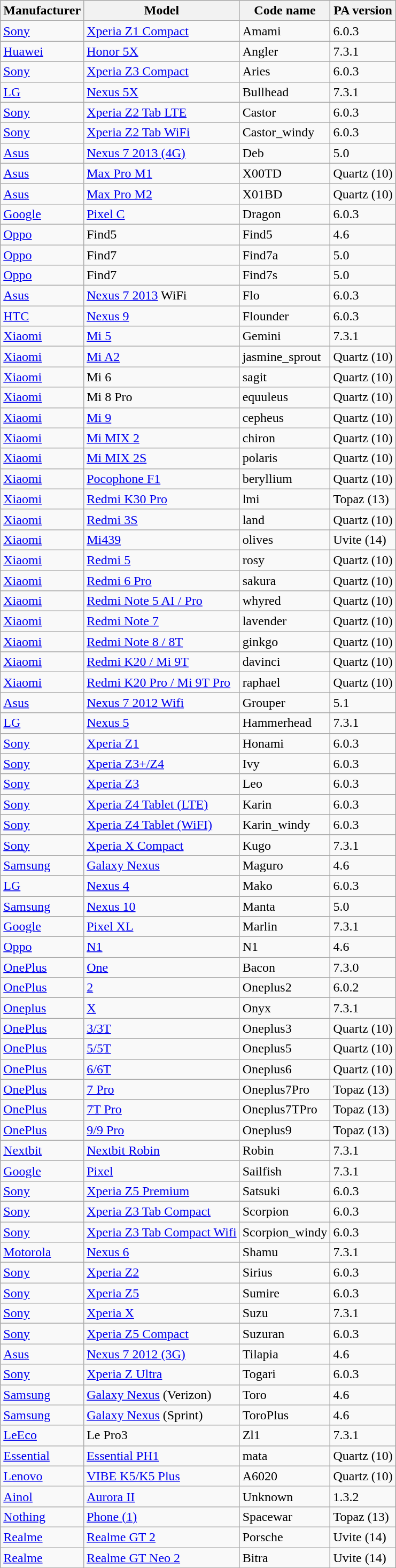<table class="wikitable sortable">
<tr>
<th>Manufacturer</th>
<th>Model</th>
<th>Code name</th>
<th>PA version</th>
</tr>
<tr>
<td><a href='#'>Sony</a></td>
<td><a href='#'>Xperia Z1 Compact</a></td>
<td>Amami</td>
<td>6.0.3</td>
</tr>
<tr>
<td><a href='#'>Huawei</a></td>
<td><a href='#'>Honor 5X</a></td>
<td>Angler</td>
<td>7.3.1</td>
</tr>
<tr>
<td><a href='#'>Sony</a></td>
<td><a href='#'>Xperia Z3 Compact</a></td>
<td>Aries</td>
<td>6.0.3</td>
</tr>
<tr>
<td><a href='#'>LG</a></td>
<td><a href='#'>Nexus 5X</a></td>
<td>Bullhead</td>
<td>7.3.1</td>
</tr>
<tr>
<td><a href='#'>Sony</a></td>
<td><a href='#'>Xperia Z2 Tab LTE</a></td>
<td>Castor</td>
<td>6.0.3</td>
</tr>
<tr>
<td><a href='#'>Sony</a></td>
<td><a href='#'>Xperia Z2 Tab WiFi</a></td>
<td>Castor_windy</td>
<td>6.0.3</td>
</tr>
<tr>
<td><a href='#'>Asus</a></td>
<td><a href='#'>Nexus 7 2013 (4G)</a></td>
<td>Deb</td>
<td>5.0</td>
</tr>
<tr>
<td><a href='#'>Asus</a></td>
<td><a href='#'>Max Pro M1</a></td>
<td>X00TD</td>
<td>Quartz (10)</td>
</tr>
<tr>
<td><a href='#'>Asus</a></td>
<td><a href='#'>Max Pro M2</a></td>
<td>X01BD</td>
<td>Quartz (10)</td>
</tr>
<tr>
<td><a href='#'>Google</a></td>
<td><a href='#'>Pixel C</a></td>
<td>Dragon</td>
<td>6.0.3</td>
</tr>
<tr>
<td><a href='#'>Oppo</a></td>
<td>Find5</td>
<td>Find5</td>
<td>4.6</td>
</tr>
<tr>
<td><a href='#'>Oppo</a></td>
<td>Find7</td>
<td>Find7a</td>
<td>5.0</td>
</tr>
<tr>
<td><a href='#'>Oppo</a></td>
<td>Find7</td>
<td>Find7s</td>
<td>5.0</td>
</tr>
<tr>
<td><a href='#'>Asus</a></td>
<td><a href='#'>Nexus 7 2013</a> WiFi</td>
<td>Flo</td>
<td>6.0.3</td>
</tr>
<tr>
<td><a href='#'>HTC</a></td>
<td><a href='#'>Nexus 9</a></td>
<td>Flounder</td>
<td>6.0.3</td>
</tr>
<tr>
<td><a href='#'>Xiaomi</a></td>
<td><a href='#'>Mi 5</a></td>
<td>Gemini</td>
<td>7.3.1</td>
</tr>
<tr>
<td><a href='#'>Xiaomi</a></td>
<td><a href='#'>Mi A2</a></td>
<td>jasmine_sprout</td>
<td>Quartz (10)</td>
</tr>
<tr>
<td><a href='#'>Xiaomi</a></td>
<td>Mi 6</td>
<td>sagit</td>
<td>Quartz (10)</td>
</tr>
<tr>
<td><a href='#'>Xiaomi</a></td>
<td>Mi 8 Pro</td>
<td>equuleus</td>
<td>Quartz (10)</td>
</tr>
<tr>
<td><a href='#'>Xiaomi</a></td>
<td><a href='#'>Mi 9</a></td>
<td>cepheus</td>
<td>Quartz (10)</td>
</tr>
<tr>
<td><a href='#'>Xiaomi</a></td>
<td><a href='#'>Mi MIX 2</a></td>
<td>chiron</td>
<td>Quartz (10)</td>
</tr>
<tr>
<td><a href='#'>Xiaomi</a></td>
<td><a href='#'>Mi MIX 2S</a></td>
<td>polaris</td>
<td>Quartz (10)</td>
</tr>
<tr>
<td><a href='#'>Xiaomi</a></td>
<td><a href='#'>Pocophone F1</a></td>
<td>beryllium</td>
<td>Quartz (10)</td>
</tr>
<tr>
<td><a href='#'>Xiaomi</a></td>
<td><a href='#'>Redmi K30 Pro</a></td>
<td>lmi</td>
<td>Topaz (13)</td>
</tr>
<tr>
<td><a href='#'>Xiaomi</a></td>
<td><a href='#'>Redmi 3S</a></td>
<td>land</td>
<td>Quartz (10)</td>
</tr>
<tr>
<td><a href='#'>Xiaomi</a></td>
<td><a href='#'>Mi439</a></td>
<td>olives</td>
<td>Uvite (14)</td>
</tr>
<tr>
<td><a href='#'>Xiaomi</a></td>
<td><a href='#'>Redmi 5</a></td>
<td>rosy</td>
<td>Quartz (10)</td>
</tr>
<tr>
<td><a href='#'>Xiaomi</a></td>
<td><a href='#'>Redmi 6 Pro</a></td>
<td>sakura</td>
<td>Quartz (10)</td>
</tr>
<tr>
<td><a href='#'>Xiaomi</a></td>
<td><a href='#'>Redmi Note 5 AI / Pro</a></td>
<td>whyred</td>
<td>Quartz (10)</td>
</tr>
<tr>
<td><a href='#'>Xiaomi</a></td>
<td><a href='#'>Redmi Note 7</a></td>
<td>lavender</td>
<td>Quartz (10)</td>
</tr>
<tr>
<td><a href='#'>Xiaomi</a></td>
<td><a href='#'>Redmi Note 8 / 8T</a></td>
<td>ginkgo</td>
<td>Quartz (10)</td>
</tr>
<tr>
<td><a href='#'>Xiaomi</a></td>
<td><a href='#'>Redmi K20 / Mi 9T</a></td>
<td>davinci</td>
<td>Quartz (10)</td>
</tr>
<tr>
<td><a href='#'>Xiaomi</a></td>
<td><a href='#'>Redmi K20 Pro / Mi 9T Pro</a></td>
<td>raphael</td>
<td>Quartz (10)</td>
</tr>
<tr>
<td><a href='#'>Asus</a></td>
<td><a href='#'>Nexus 7 2012 Wifi</a></td>
<td>Grouper</td>
<td>5.1</td>
</tr>
<tr>
<td><a href='#'>LG</a></td>
<td><a href='#'>Nexus 5</a></td>
<td>Hammerhead</td>
<td>7.3.1</td>
</tr>
<tr>
<td><a href='#'>Sony</a></td>
<td><a href='#'>Xperia Z1</a></td>
<td>Honami</td>
<td>6.0.3</td>
</tr>
<tr>
<td><a href='#'>Sony</a></td>
<td><a href='#'>Xperia Z3+/Z4</a></td>
<td>Ivy</td>
<td>6.0.3</td>
</tr>
<tr>
<td><a href='#'>Sony</a></td>
<td><a href='#'>Xperia Z3</a></td>
<td>Leo</td>
<td>6.0.3</td>
</tr>
<tr>
<td><a href='#'>Sony</a></td>
<td><a href='#'>Xperia Z4 Tablet (LTE)</a></td>
<td>Karin</td>
<td>6.0.3</td>
</tr>
<tr>
<td><a href='#'>Sony</a></td>
<td><a href='#'>Xperia Z4 Tablet (WiFI)</a></td>
<td>Karin_windy</td>
<td>6.0.3</td>
</tr>
<tr>
<td><a href='#'>Sony</a></td>
<td><a href='#'>Xperia X Compact</a></td>
<td>Kugo</td>
<td>7.3.1</td>
</tr>
<tr>
<td><a href='#'>Samsung</a></td>
<td><a href='#'>Galaxy Nexus</a></td>
<td>Maguro</td>
<td>4.6</td>
</tr>
<tr>
<td><a href='#'>LG</a></td>
<td><a href='#'>Nexus 4</a></td>
<td>Mako</td>
<td>6.0.3</td>
</tr>
<tr>
<td><a href='#'>Samsung</a></td>
<td><a href='#'>Nexus 10</a></td>
<td>Manta</td>
<td>5.0</td>
</tr>
<tr>
<td><a href='#'>Google</a></td>
<td><a href='#'>Pixel XL</a></td>
<td>Marlin</td>
<td>7.3.1</td>
</tr>
<tr>
<td><a href='#'>Oppo</a></td>
<td><a href='#'>N1</a></td>
<td>N1</td>
<td>4.6</td>
</tr>
<tr>
<td><a href='#'>OnePlus</a></td>
<td><a href='#'>One</a></td>
<td>Bacon</td>
<td>7.3.0</td>
</tr>
<tr>
<td><a href='#'>OnePlus</a></td>
<td><a href='#'>2</a></td>
<td>Oneplus2</td>
<td>6.0.2</td>
</tr>
<tr>
<td><a href='#'>Oneplus</a></td>
<td><a href='#'>X</a></td>
<td>Onyx</td>
<td>7.3.1</td>
</tr>
<tr>
<td><a href='#'>OnePlus</a></td>
<td><a href='#'>3/3T</a></td>
<td>Oneplus3</td>
<td>Quartz (10)</td>
</tr>
<tr>
<td><a href='#'>OnePlus</a></td>
<td><a href='#'>5/5T</a></td>
<td>Oneplus5</td>
<td>Quartz (10)</td>
</tr>
<tr>
<td><a href='#'>OnePlus</a></td>
<td><a href='#'>6/6T</a></td>
<td>Oneplus6</td>
<td>Quartz (10)</td>
</tr>
<tr>
<td><a href='#'>OnePlus</a></td>
<td><a href='#'>7 Pro</a></td>
<td>Oneplus7Pro</td>
<td>Topaz (13)</td>
</tr>
<tr>
<td><a href='#'>OnePlus</a></td>
<td><a href='#'>7T Pro</a></td>
<td>Oneplus7TPro</td>
<td>Topaz (13)</td>
</tr>
<tr>
<td><a href='#'>OnePlus</a></td>
<td><a href='#'>9/9 Pro</a></td>
<td>Oneplus9</td>
<td>Topaz (13)</td>
</tr>
<tr>
<td><a href='#'>Nextbit</a></td>
<td><a href='#'>Nextbit Robin</a></td>
<td>Robin</td>
<td>7.3.1</td>
</tr>
<tr>
<td><a href='#'>Google</a></td>
<td><a href='#'>Pixel</a></td>
<td>Sailfish</td>
<td>7.3.1</td>
</tr>
<tr>
<td><a href='#'>Sony</a></td>
<td><a href='#'>Xperia Z5 Premium</a></td>
<td>Satsuki</td>
<td>6.0.3</td>
</tr>
<tr>
<td><a href='#'>Sony</a></td>
<td><a href='#'>Xperia Z3 Tab Compact</a></td>
<td>Scorpion</td>
<td>6.0.3</td>
</tr>
<tr>
<td><a href='#'>Sony</a></td>
<td><a href='#'>Xperia Z3 Tab Compact Wifi</a></td>
<td>Scorpion_windy</td>
<td>6.0.3</td>
</tr>
<tr>
<td><a href='#'>Motorola</a></td>
<td><a href='#'>Nexus 6</a></td>
<td>Shamu</td>
<td>7.3.1</td>
</tr>
<tr>
<td><a href='#'>Sony</a></td>
<td><a href='#'>Xperia Z2</a></td>
<td>Sirius</td>
<td>6.0.3</td>
</tr>
<tr>
<td><a href='#'>Sony</a></td>
<td><a href='#'>Xperia Z5</a></td>
<td>Sumire</td>
<td>6.0.3</td>
</tr>
<tr>
<td><a href='#'>Sony</a></td>
<td><a href='#'>Xperia X</a></td>
<td>Suzu</td>
<td>7.3.1</td>
</tr>
<tr>
<td><a href='#'>Sony</a></td>
<td><a href='#'>Xperia Z5 Compact</a></td>
<td>Suzuran</td>
<td>6.0.3</td>
</tr>
<tr>
<td><a href='#'>Asus</a></td>
<td><a href='#'>Nexus 7 2012 (3G)</a></td>
<td>Tilapia</td>
<td>4.6</td>
</tr>
<tr>
<td><a href='#'>Sony</a></td>
<td><a href='#'>Xperia Z Ultra</a></td>
<td>Togari</td>
<td>6.0.3</td>
</tr>
<tr>
<td><a href='#'>Samsung</a></td>
<td><a href='#'>Galaxy Nexus</a> (Verizon)</td>
<td>Toro</td>
<td>4.6</td>
</tr>
<tr>
<td><a href='#'>Samsung</a></td>
<td><a href='#'>Galaxy Nexus</a> (Sprint)</td>
<td>ToroPlus</td>
<td>4.6</td>
</tr>
<tr>
<td><a href='#'>LeEco</a></td>
<td>Le Pro3</td>
<td>Zl1</td>
<td>7.3.1</td>
</tr>
<tr>
<td><a href='#'>Essential</a></td>
<td><a href='#'>Essential PH1</a></td>
<td>mata</td>
<td>Quartz (10)</td>
</tr>
<tr>
<td><a href='#'>Lenovo</a></td>
<td><a href='#'>VIBE K5/K5 Plus</a></td>
<td>A6020</td>
<td>Quartz (10)</td>
</tr>
<tr>
<td><a href='#'>Ainol</a></td>
<td><a href='#'>Aurora II</a></td>
<td>Unknown</td>
<td>1.3.2</td>
</tr>
<tr>
<td><a href='#'>Nothing</a></td>
<td><a href='#'>Phone (1)</a></td>
<td>Spacewar</td>
<td>Topaz (13)</td>
</tr>
<tr>
<td><a href='#'>Realme</a></td>
<td><a href='#'>Realme GT 2</a></td>
<td>Porsche</td>
<td>Uvite (14)</td>
</tr>
<tr>
<td><a href='#'>Realme</a></td>
<td><a href='#'>Realme GT Neo 2</a></td>
<td>Bitra</td>
<td>Uvite (14)</td>
</tr>
</table>
